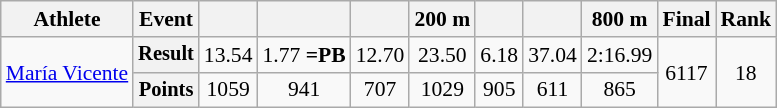<table class="wikitable" style="font-size:90%;">
<tr>
<th>Athlete</th>
<th>Event</th>
<th></th>
<th></th>
<th></th>
<th>200 m</th>
<th></th>
<th></th>
<th>800 m</th>
<th>Final</th>
<th>Rank</th>
</tr>
<tr align=center>
<td rowspan="2" style="text-align:left;"><a href='#'>María Vicente</a></td>
<th style="font-size:95%">Result</th>
<td>13.54</td>
<td>1.77 <strong>=PB</strong></td>
<td>12.70</td>
<td>23.50</td>
<td>6.18</td>
<td>37.04</td>
<td>2:16.99</td>
<td rowspan=2>6117</td>
<td rowspan=2>18</td>
</tr>
<tr align=center>
<th style="font-size:95%">Points</th>
<td>1059</td>
<td>941</td>
<td>707</td>
<td>1029</td>
<td>905</td>
<td>611</td>
<td>865</td>
</tr>
</table>
